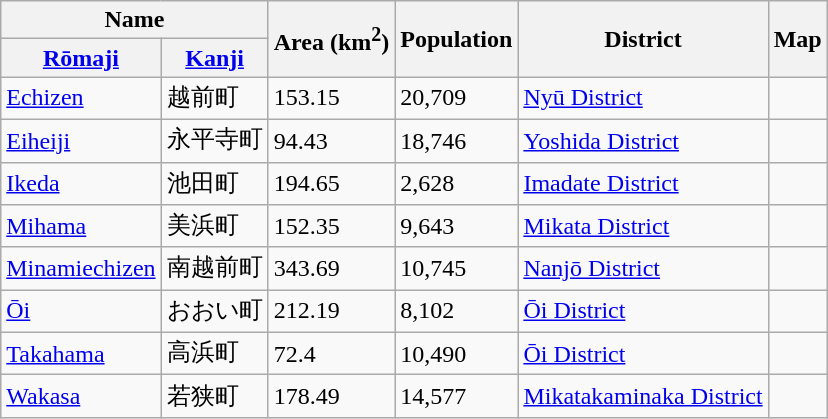<table class="wikitable sortable">
<tr>
<th colspan="2">Name</th>
<th rowspan="2">Area (km<sup>2</sup>)</th>
<th rowspan="2">Population</th>
<th rowspan="2">District</th>
<th rowspan="2">Map</th>
</tr>
<tr>
<th><a href='#'>Rōmaji</a></th>
<th><a href='#'>Kanji</a></th>
</tr>
<tr>
<td> <a href='#'>Echizen</a></td>
<td>越前町</td>
<td>153.15</td>
<td>20,709</td>
<td><a href='#'>Nyū District</a></td>
<td></td>
</tr>
<tr>
<td> <a href='#'>Eiheiji</a></td>
<td>永平寺町</td>
<td>94.43</td>
<td>18,746</td>
<td><a href='#'>Yoshida District</a></td>
<td></td>
</tr>
<tr>
<td> <a href='#'>Ikeda</a></td>
<td>池田町</td>
<td>194.65</td>
<td>2,628</td>
<td><a href='#'>Imadate District</a></td>
<td></td>
</tr>
<tr>
<td> <a href='#'>Mihama</a></td>
<td>美浜町</td>
<td>152.35</td>
<td>9,643</td>
<td><a href='#'>Mikata District</a></td>
<td></td>
</tr>
<tr>
<td> <a href='#'>Minamiechizen</a></td>
<td>南越前町</td>
<td>343.69</td>
<td>10,745</td>
<td><a href='#'>Nanjō District</a></td>
<td></td>
</tr>
<tr>
<td> <a href='#'>Ōi</a></td>
<td>おおい町</td>
<td>212.19</td>
<td>8,102</td>
<td><a href='#'>Ōi District</a></td>
<td></td>
</tr>
<tr>
<td> <a href='#'>Takahama</a></td>
<td>高浜町</td>
<td>72.4</td>
<td>10,490</td>
<td><a href='#'>Ōi District</a></td>
<td></td>
</tr>
<tr>
<td> <a href='#'>Wakasa</a></td>
<td>若狭町</td>
<td>178.49</td>
<td>14,577</td>
<td><a href='#'>Mikatakaminaka District</a></td>
<td></td>
</tr>
</table>
